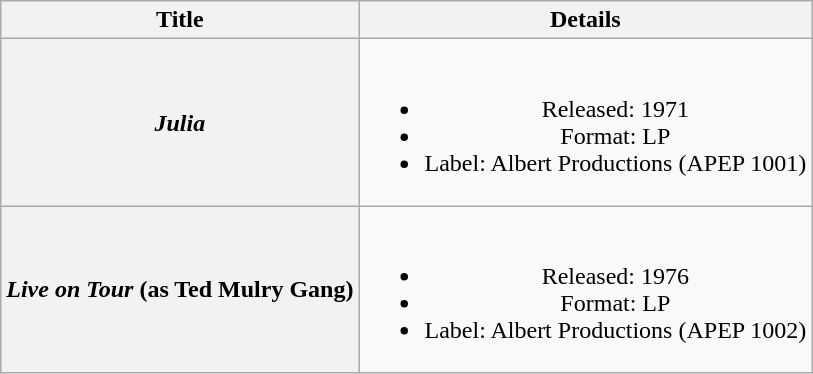<table class="wikitable plainrowheaders" style="text-align:center">
<tr>
<th>Title</th>
<th>Details</th>
</tr>
<tr>
<th scope="row"><em>Julia</em></th>
<td><br><ul><li>Released: 1971</li><li>Format: LP</li><li>Label: Albert Productions (APEP 1001)</li></ul></td>
</tr>
<tr>
<th scope="row"><em>Live on Tour</em> (as Ted Mulry Gang)</th>
<td><br><ul><li>Released: 1976</li><li>Format: LP</li><li>Label: Albert Productions (APEP 1002)</li></ul></td>
</tr>
</table>
